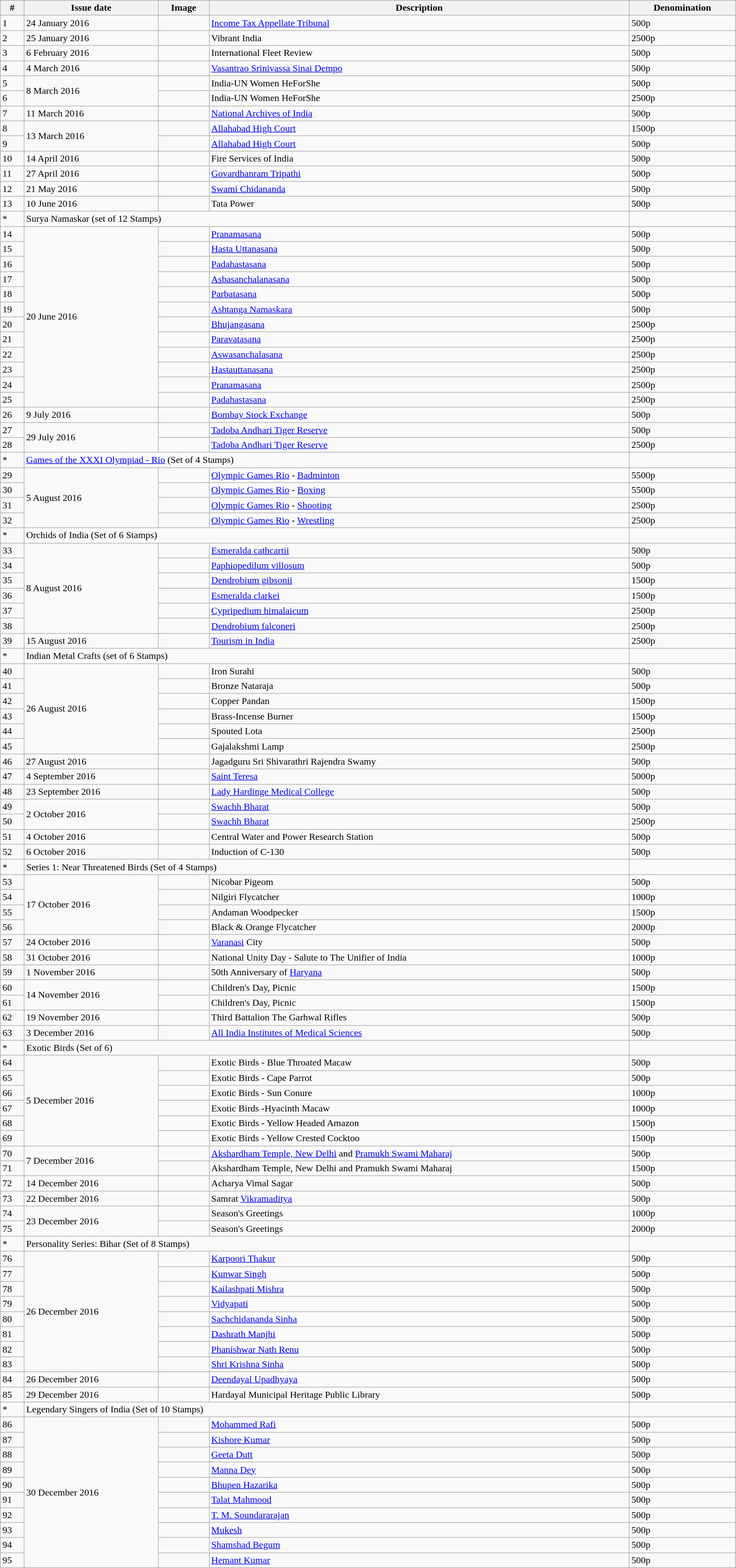<table class="wikitable" style="text-align:justify" width="98%">
<tr>
<th>#</th>
<th>Issue date</th>
<th>Image</th>
<th>Description</th>
<th>Denomination</th>
</tr>
<tr>
<td>1</td>
<td>24 January 2016</td>
<td></td>
<td><a href='#'>Income Tax Appellate Tribunal</a></td>
<td>500p</td>
</tr>
<tr>
<td>2</td>
<td>25 January 2016</td>
<td></td>
<td>Vibrant India</td>
<td>2500p</td>
</tr>
<tr>
<td>3</td>
<td>6 February 2016</td>
<td></td>
<td>International Fleet Review</td>
<td>500p</td>
</tr>
<tr>
<td>4</td>
<td>4 March 2016</td>
<td></td>
<td><a href='#'>Vasantrao Srinivassa Sinai Dempo</a></td>
<td>500p</td>
</tr>
<tr>
<td>5</td>
<td rowspan="2">8 March 2016</td>
<td></td>
<td>India-UN Women HeForShe</td>
<td>500p</td>
</tr>
<tr>
<td>6</td>
<td></td>
<td>India-UN Women HeForShe</td>
<td>2500p</td>
</tr>
<tr>
<td>7</td>
<td>11 March 2016</td>
<td></td>
<td><a href='#'>National Archives of India</a></td>
<td>500p</td>
</tr>
<tr>
<td>8</td>
<td rowspan="2">13 March 2016</td>
<td></td>
<td><a href='#'>Allahabad High Court</a></td>
<td>1500p</td>
</tr>
<tr>
<td>9</td>
<td></td>
<td><a href='#'>Allahabad High Court</a></td>
<td>500p</td>
</tr>
<tr>
<td>10</td>
<td>14 April 2016</td>
<td></td>
<td>Fire Services of India</td>
<td>500p</td>
</tr>
<tr>
<td>11</td>
<td>27 April 2016</td>
<td></td>
<td><a href='#'>Govardhanram Tripathi</a></td>
<td>500p</td>
</tr>
<tr>
<td>12</td>
<td>21 May 2016</td>
<td></td>
<td><a href='#'>Swami Chidananda</a></td>
<td>500p</td>
</tr>
<tr>
<td>13</td>
<td>10 June 2016</td>
<td></td>
<td>Tata Power</td>
<td>500p</td>
</tr>
<tr>
<td>*</td>
<td colspan="3">Surya Namaskar (set of 12 Stamps)</td>
<td></td>
</tr>
<tr>
<td>14</td>
<td rowspan="12">20 June 2016</td>
<td></td>
<td><a href='#'>Pranamasana</a></td>
<td>500p</td>
</tr>
<tr>
<td>15</td>
<td></td>
<td><a href='#'>Hasta Uttanasana</a></td>
<td>500p</td>
</tr>
<tr>
<td>16</td>
<td></td>
<td><a href='#'>Padahastasana</a></td>
<td>500p</td>
</tr>
<tr>
<td>17</td>
<td></td>
<td><a href='#'>Asbasanchalanasana</a></td>
<td>500p</td>
</tr>
<tr>
<td>18</td>
<td></td>
<td><a href='#'>Parbatasana</a></td>
<td>500p</td>
</tr>
<tr>
<td>19</td>
<td></td>
<td><a href='#'>Ashtanga Namaskara</a></td>
<td>500p</td>
</tr>
<tr>
<td>20</td>
<td></td>
<td><a href='#'>Bhujangasana</a></td>
<td>2500p</td>
</tr>
<tr>
<td>21</td>
<td></td>
<td><a href='#'>Paravatasana</a></td>
<td>2500p</td>
</tr>
<tr>
<td>22</td>
<td></td>
<td><a href='#'>Aswasanchalasana</a></td>
<td>2500p</td>
</tr>
<tr>
<td>23</td>
<td></td>
<td><a href='#'>Hastauttanasana</a></td>
<td>2500p</td>
</tr>
<tr>
<td>24</td>
<td></td>
<td><a href='#'>Pranamasana</a></td>
<td>2500p</td>
</tr>
<tr>
<td>25</td>
<td></td>
<td><a href='#'>Padahastasana</a></td>
<td>2500p</td>
</tr>
<tr>
<td>26</td>
<td>9 July 2016</td>
<td></td>
<td><a href='#'>Bombay Stock Exchange</a></td>
<td>500p</td>
</tr>
<tr>
<td>27</td>
<td rowspan="2">29 July 2016</td>
<td></td>
<td><a href='#'>Tadoba Andhari Tiger Reserve</a></td>
<td>500p</td>
</tr>
<tr>
<td>28</td>
<td></td>
<td><a href='#'>Tadoba Andhari Tiger Reserve</a></td>
<td>2500p</td>
</tr>
<tr>
<td>*</td>
<td colspan="3"><a href='#'>Games of the XXXI Olympiad - Rio</a> (Set of 4 Stamps)</td>
<td></td>
</tr>
<tr>
<td>29</td>
<td rowspan="4">5 August 2016</td>
<td></td>
<td><a href='#'>Olympic Games Rio</a> - <a href='#'>Badminton</a></td>
<td>5500p</td>
</tr>
<tr>
<td>30</td>
<td></td>
<td><a href='#'>Olympic Games Rio</a> - <a href='#'>Boxing</a></td>
<td>5500p</td>
</tr>
<tr>
<td>31</td>
<td></td>
<td><a href='#'>Olympic Games Rio</a> - <a href='#'>Shooting</a></td>
<td>2500p</td>
</tr>
<tr>
<td>32</td>
<td></td>
<td><a href='#'>Olympic Games Rio</a> - <a href='#'>Wrestling</a></td>
<td>2500p</td>
</tr>
<tr>
<td>*</td>
<td colspan="3">Orchids of India (Set of 6 Stamps)</td>
<td></td>
</tr>
<tr>
<td>33</td>
<td rowspan="6">8 August 2016</td>
<td></td>
<td><a href='#'>Esmeralda cathcartii</a></td>
<td>500p</td>
</tr>
<tr>
<td>34</td>
<td></td>
<td><a href='#'>Paphiopedilum villosum</a></td>
<td>500p</td>
</tr>
<tr>
<td>35</td>
<td></td>
<td><a href='#'>Dendrobium gibsonii</a></td>
<td>1500p</td>
</tr>
<tr>
<td>36</td>
<td></td>
<td><a href='#'>Esmeralda clarkei</a></td>
<td>1500p</td>
</tr>
<tr>
<td>37</td>
<td></td>
<td><a href='#'>Cypripedium himalaicum</a></td>
<td>2500p</td>
</tr>
<tr>
<td>38</td>
<td></td>
<td><a href='#'>Dendrobium falconeri</a></td>
<td>2500p</td>
</tr>
<tr>
<td>39</td>
<td>15 August 2016</td>
<td></td>
<td><a href='#'>Tourism in India</a></td>
<td>2500p</td>
</tr>
<tr>
<td>*</td>
<td colspan="3">Indian Metal Crafts (set of 6 Stamps)</td>
<td></td>
</tr>
<tr>
<td>40</td>
<td rowspan="6">26 August 2016</td>
<td></td>
<td>Iron Surahi</td>
<td>500p</td>
</tr>
<tr>
<td>41</td>
<td></td>
<td>Bronze Nataraja</td>
<td>500p</td>
</tr>
<tr>
<td>42</td>
<td></td>
<td>Copper Pandan</td>
<td>1500p</td>
</tr>
<tr>
<td>43</td>
<td></td>
<td>Brass-Incense Burner</td>
<td>1500p</td>
</tr>
<tr>
<td>44</td>
<td></td>
<td>Spouted Lota</td>
<td>2500p</td>
</tr>
<tr>
<td>45</td>
<td></td>
<td>Gajalakshmi Lamp</td>
<td>2500p</td>
</tr>
<tr>
<td>46</td>
<td>27 August 2016</td>
<td></td>
<td>Jagadguru Sri Shivarathri Rajendra Swamy</td>
<td>500p</td>
</tr>
<tr>
<td>47</td>
<td>4 September 2016</td>
<td></td>
<td><a href='#'>Saint Teresa</a></td>
<td>5000p</td>
</tr>
<tr>
<td>48</td>
<td>23 September 2016</td>
<td></td>
<td><a href='#'>Lady Hardinge Medical College</a></td>
<td>500p</td>
</tr>
<tr>
<td>49</td>
<td rowspan="2">2 October 2016</td>
<td></td>
<td><a href='#'>Swachh Bharat</a></td>
<td>500p</td>
</tr>
<tr>
<td>50</td>
<td></td>
<td><a href='#'>Swachh Bharat</a></td>
<td>2500p</td>
</tr>
<tr>
<td>51</td>
<td>4 October 2016</td>
<td></td>
<td>Central Water and Power Research Station</td>
<td>500p</td>
</tr>
<tr>
<td>52</td>
<td>6 October 2016</td>
<td></td>
<td>Induction of C-130</td>
<td>500p</td>
</tr>
<tr>
<td>*</td>
<td colspan="3">Series 1: Near Threatened Birds (Set of 4 Stamps)</td>
<td></td>
</tr>
<tr>
<td>53</td>
<td rowspan="4">17 October 2016</td>
<td></td>
<td>Nicobar Pigeom</td>
<td>500p</td>
</tr>
<tr>
<td>54</td>
<td></td>
<td>Nilgiri Flycatcher</td>
<td>1000p</td>
</tr>
<tr>
<td>55</td>
<td></td>
<td>Andaman Woodpecker</td>
<td>1500p</td>
</tr>
<tr>
<td>56</td>
<td></td>
<td>Black & Orange Flycatcher</td>
<td>2000p</td>
</tr>
<tr>
<td>57</td>
<td>24 October 2016</td>
<td></td>
<td><a href='#'>Varanasi</a> City</td>
<td>500p</td>
</tr>
<tr>
<td>58</td>
<td>31 October 2016</td>
<td></td>
<td>National Unity Day - Salute to The Unifier of India</td>
<td>1000p</td>
</tr>
<tr>
<td>59</td>
<td>1 November 2016</td>
<td></td>
<td>50th Anniversary of <a href='#'>Haryana</a></td>
<td>500p</td>
</tr>
<tr>
<td>60</td>
<td rowspan="2">14 November 2016</td>
<td></td>
<td>Children's Day, Picnic</td>
<td>1500p</td>
</tr>
<tr>
<td>61</td>
<td></td>
<td>Children's Day, Picnic</td>
<td>1500p</td>
</tr>
<tr>
<td>62</td>
<td>19 November 2016</td>
<td></td>
<td>Third Battalion The Garhwal Rifles</td>
<td>500p</td>
</tr>
<tr>
<td>63</td>
<td>3 December 2016</td>
<td></td>
<td><a href='#'>All India Institutes of Medical Sciences</a></td>
<td>500p</td>
</tr>
<tr>
<td>*</td>
<td colspan="3">Exotic Birds (Set of 6)</td>
<td></td>
</tr>
<tr>
<td>64</td>
<td rowspan="6">5 December 2016</td>
<td></td>
<td>Exotic Birds - Blue Throated Macaw</td>
<td>500p</td>
</tr>
<tr>
<td>65</td>
<td></td>
<td>Exotic Birds - Cape Parrot</td>
<td>500p</td>
</tr>
<tr>
<td>66</td>
<td></td>
<td>Exotic Birds - Sun Conure</td>
<td>1000p</td>
</tr>
<tr>
<td>67</td>
<td></td>
<td>Exotic Birds -Hyacinth Macaw</td>
<td>1000p</td>
</tr>
<tr>
<td>68</td>
<td></td>
<td>Exotic Birds - Yellow Headed Amazon</td>
<td>1500p</td>
</tr>
<tr>
<td>69</td>
<td></td>
<td>Exotic Birds - Yellow Crested Cocktoo</td>
<td>1500p</td>
</tr>
<tr>
<td>70</td>
<td rowspan="2">7 December 2016</td>
<td></td>
<td><a href='#'>Akshardham Temple, New Delhi</a> and <a href='#'>Pramukh Swami Maharaj</a></td>
<td>500p</td>
</tr>
<tr>
<td>71</td>
<td></td>
<td>Akshardham Temple, New Delhi and Pramukh Swami Maharaj</td>
<td>1500p</td>
</tr>
<tr>
<td>72</td>
<td>14 December 2016</td>
<td></td>
<td>Acharya Vimal Sagar</td>
<td>500p</td>
</tr>
<tr>
<td>73</td>
<td>22 December 2016</td>
<td></td>
<td>Samrat <a href='#'>Vikramaditya</a></td>
<td>500p</td>
</tr>
<tr>
<td>74</td>
<td rowspan="2">23 December 2016</td>
<td></td>
<td>Season's Greetings</td>
<td>1000p</td>
</tr>
<tr>
<td>75</td>
<td></td>
<td>Season's Greetings</td>
<td>2000p</td>
</tr>
<tr>
<td>*</td>
<td colspan="3">Personality Series: Bihar (Set of 8 Stamps)</td>
<td></td>
</tr>
<tr>
<td>76</td>
<td rowspan="8">26 December 2016</td>
<td></td>
<td><a href='#'>Karpoori Thakur</a></td>
<td>500p</td>
</tr>
<tr>
<td>77</td>
<td></td>
<td><a href='#'>Kunwar Singh</a></td>
<td>500p</td>
</tr>
<tr>
<td>78</td>
<td></td>
<td><a href='#'>Kailashpati Mishra</a></td>
<td>500p</td>
</tr>
<tr>
<td>79</td>
<td></td>
<td><a href='#'>Vidyapati</a></td>
<td>500p</td>
</tr>
<tr>
<td>80</td>
<td></td>
<td><a href='#'>Sachchidananda Sinha</a></td>
<td>500p</td>
</tr>
<tr>
<td>81</td>
<td></td>
<td><a href='#'>Dashrath Manjhi</a></td>
<td>500p</td>
</tr>
<tr>
<td>82</td>
<td></td>
<td><a href='#'>Phanishwar Nath Renu</a></td>
<td>500p</td>
</tr>
<tr>
<td>83</td>
<td></td>
<td><a href='#'>Shri Krishna Sinha</a></td>
<td>500p</td>
</tr>
<tr>
<td>84</td>
<td>26 December 2016</td>
<td></td>
<td><a href='#'>Deendayal Upadhyaya</a></td>
<td>500p</td>
</tr>
<tr>
<td>85</td>
<td>29 December 2016</td>
<td></td>
<td>Hardayal Municipal Heritage Public Library</td>
<td>500p</td>
</tr>
<tr>
<td>*</td>
<td colspan="3">Legendary Singers of India (Set of 10 Stamps)</td>
<td></td>
</tr>
<tr>
<td>86</td>
<td rowspan="10">30 December 2016</td>
<td></td>
<td><a href='#'>Mohammed Rafi</a></td>
<td>500p</td>
</tr>
<tr>
<td>87</td>
<td></td>
<td><a href='#'>Kishore Kumar</a></td>
<td>500p</td>
</tr>
<tr>
<td>88</td>
<td></td>
<td><a href='#'>Geeta Dutt</a></td>
<td>500p</td>
</tr>
<tr>
<td>89</td>
<td></td>
<td><a href='#'>Manna Dey</a></td>
<td>500p</td>
</tr>
<tr>
<td>90</td>
<td></td>
<td><a href='#'>Bhupen Hazarika</a></td>
<td>500p</td>
</tr>
<tr>
<td>91</td>
<td></td>
<td><a href='#'>Talat Mahmood</a></td>
<td>500p</td>
</tr>
<tr>
<td>92</td>
<td></td>
<td><a href='#'>T. M. Soundararajan</a></td>
<td>500p</td>
</tr>
<tr>
<td>93</td>
<td></td>
<td><a href='#'>Mukesh</a></td>
<td>500p</td>
</tr>
<tr>
<td>94</td>
<td></td>
<td><a href='#'>Shamshad Begum</a></td>
<td>500p</td>
</tr>
<tr>
<td>95</td>
<td></td>
<td><a href='#'>Hemant Kumar</a></td>
<td>500p</td>
</tr>
</table>
